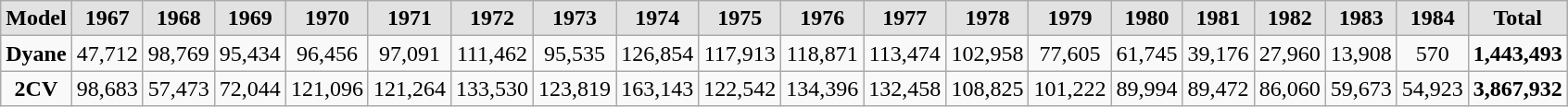<table class="wikitable" style=";">
<tr align="center">
<td style="background:#e2e2e2;"><strong>Model</strong></td>
<td style="background:#e2e2e2;"><strong>1967</strong></td>
<td style="background:#e2e2e2;"><strong>1968</strong></td>
<td style="background:#e2e2e2;"><strong>1969</strong></td>
<td style="background:#e2e2e2;"><strong>1970</strong></td>
<td style="background:#e2e2e2;"><strong>1971</strong></td>
<td style="background:#e2e2e2;"><strong>1972</strong></td>
<td style="background:#e2e2e2;"><strong>1973</strong></td>
<td style="background:#e2e2e2;"><strong>1974</strong></td>
<td style="background:#e2e2e2;"><strong>1975</strong></td>
<td style="background:#e2e2e2;"><strong>1976</strong></td>
<td style="background:#e2e2e2;"><strong>1977</strong></td>
<td style="background:#e2e2e2;"><strong>1978</strong></td>
<td style="background:#e2e2e2;"><strong>1979</strong></td>
<td style="background:#e2e2e2;"><strong>1980</strong></td>
<td style="background:#e2e2e2;"><strong>1981</strong></td>
<td style="background:#e2e2e2;"><strong>1982</strong></td>
<td style="background:#e2e2e2;"><strong>1983</strong></td>
<td style="background:#e2e2e2;"><strong>1984</strong></td>
<td style="background:#e2e2e2;"><strong>Total</strong></td>
</tr>
<tr>
<td><strong>Dyane</strong></td>
<td align="center">47,712</td>
<td align="center">98,769</td>
<td align="center">95,434</td>
<td align="center">96,456</td>
<td align="center">97,091</td>
<td align="center">111,462</td>
<td align="center">95,535</td>
<td align="center">126,854</td>
<td align="center">117,913</td>
<td align="center">118,871</td>
<td align="center">113,474</td>
<td align="center">102,958</td>
<td align="center">77,605</td>
<td align="center">61,745</td>
<td align="center">39,176</td>
<td align="center">27,960</td>
<td align="center">13,908</td>
<td align="center">570</td>
<td align="center"><strong>1,443,493</strong></td>
</tr>
<tr align="center">
<td><strong>2CV</strong></td>
<td align="center">98,683</td>
<td align="center">57,473</td>
<td align="center">72,044</td>
<td align="center">121,096</td>
<td align="center">121,264</td>
<td align="center">133,530</td>
<td align="center">123,819</td>
<td align="center">163,143</td>
<td align="center">122,542</td>
<td align="center">134,396</td>
<td align="center">132,458</td>
<td align="center">108,825</td>
<td align="center">101,222</td>
<td align="center">89,994</td>
<td align="center">89,472</td>
<td align="center">86,060</td>
<td align="center">59,673</td>
<td align="center">54,923</td>
<td align="center"><strong>3,867,932</strong></td>
</tr>
</table>
